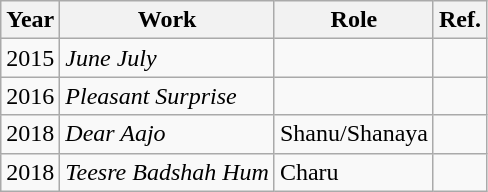<table class="wikitable">
<tr>
<th>Year</th>
<th>Work</th>
<th>Role</th>
<th>Ref.</th>
</tr>
<tr>
<td>2015</td>
<td><em>June July</em></td>
<td></td>
<td></td>
</tr>
<tr>
<td>2016</td>
<td><em>Pleasant Surprise</em></td>
<td></td>
<td></td>
</tr>
<tr>
<td>2018</td>
<td><em>Dear Aajo</em></td>
<td>Shanu/Shanaya</td>
<td></td>
</tr>
<tr>
<td>2018</td>
<td><em>Teesre Badshah Hum</em></td>
<td>Charu</td>
<td></td>
</tr>
</table>
